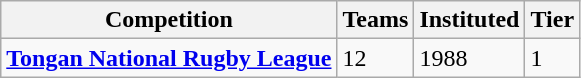<table class="wikitable">
<tr>
<th>Competition</th>
<th>Teams</th>
<th>Instituted</th>
<th>Tier</th>
</tr>
<tr>
<td><strong><a href='#'>Tongan National Rugby League</a></strong></td>
<td>12</td>
<td>1988</td>
<td>1</td>
</tr>
</table>
